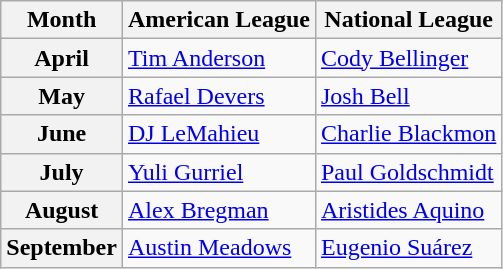<table class="wikitable">
<tr>
<th>Month</th>
<th>American League</th>
<th>National League</th>
</tr>
<tr>
<th>April</th>
<td><a href='#'>Tim Anderson</a></td>
<td><a href='#'>Cody Bellinger</a></td>
</tr>
<tr>
<th>May</th>
<td><a href='#'>Rafael Devers</a></td>
<td><a href='#'>Josh Bell</a></td>
</tr>
<tr>
<th>June</th>
<td><a href='#'>DJ LeMahieu</a></td>
<td><a href='#'>Charlie Blackmon</a></td>
</tr>
<tr>
<th>July</th>
<td><a href='#'>Yuli Gurriel</a></td>
<td><a href='#'>Paul Goldschmidt</a></td>
</tr>
<tr>
<th>August</th>
<td><a href='#'>Alex Bregman</a></td>
<td><a href='#'>Aristides Aquino</a></td>
</tr>
<tr>
<th>September</th>
<td><a href='#'>Austin Meadows</a></td>
<td><a href='#'>Eugenio Suárez</a></td>
</tr>
</table>
